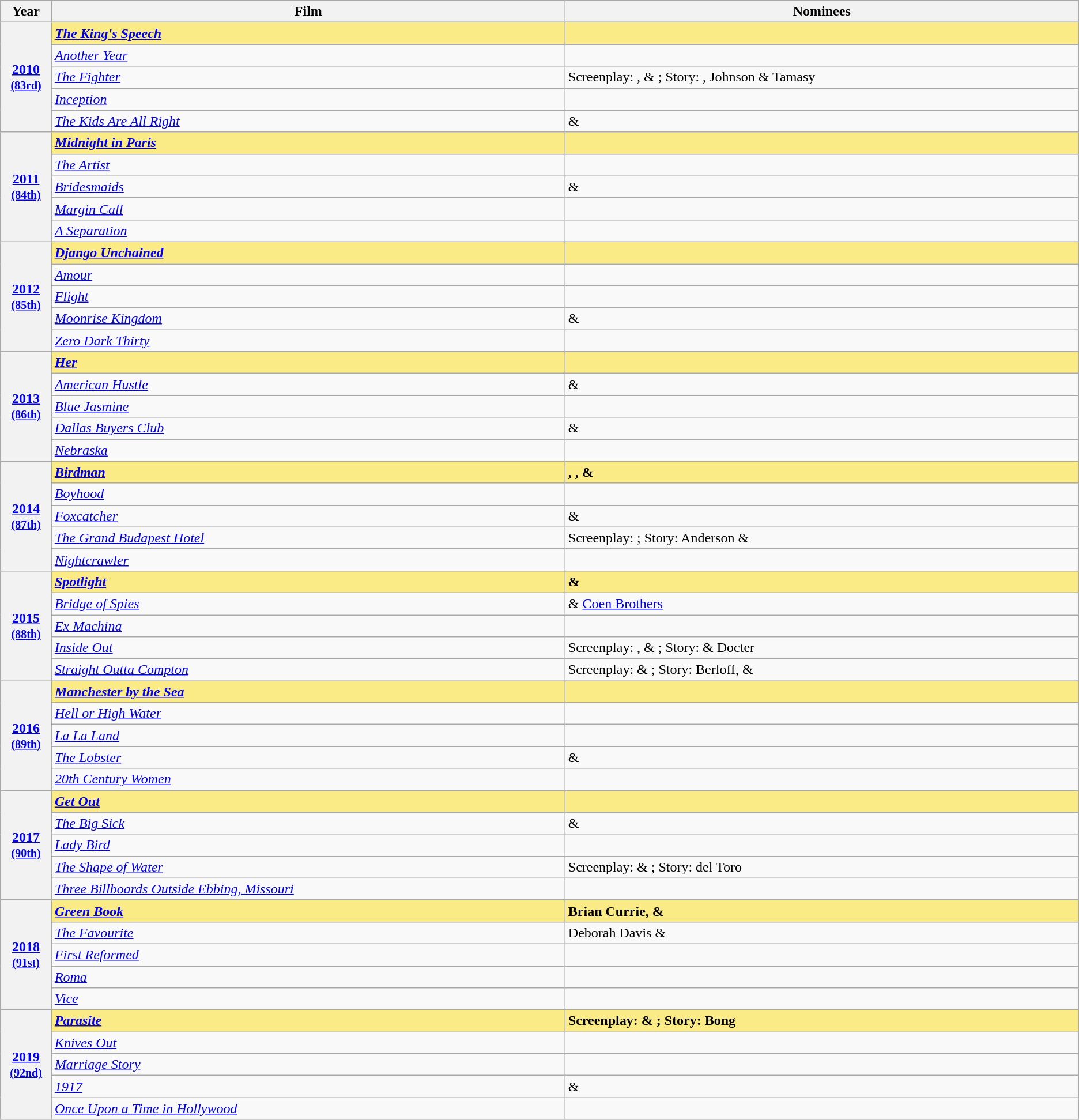<table class="wikitable">
<tr>
<th scope="col" style="width:2%;">Year</th>
<th scope="col" style="width:30%;">Film</th>
<th scope="col" style="width:30%;">Nominees</th>
</tr>
<tr>
<th scope="row" rowspan=5 style="text-align:center;"><a href='#'>2010</a><br><small><a href='#'>(83rd)</a></small> <br></th>
<td style="background:#FAEB86"><strong><em><a href='#'>The King's Speech</a></em></strong></td>
<td style="background:#FAEB86"><strong></strong></td>
</tr>
<tr>
<td><em><a href='#'>Another Year</a></em></td>
<td></td>
</tr>
<tr>
<td><em><a href='#'>The Fighter</a></em></td>
<td>Screenplay: ,  & ; Story: , Johnson & Tamasy</td>
</tr>
<tr>
<td><em><a href='#'>Inception</a></em></td>
<td></td>
</tr>
<tr>
<td><em><a href='#'>The Kids Are All Right</a></em></td>
<td> & </td>
</tr>
<tr>
<th scope="row" rowspan=5 style="text-align:center;"><a href='#'>2011</a><br><small><a href='#'>(84th)</a></small> <br></th>
<td style="background:#FAEB86"><strong><em><a href='#'>Midnight in Paris</a></em></strong></td>
<td style="background:#FAEB86"><strong></strong></td>
</tr>
<tr>
<td><em><a href='#'>The Artist</a></em></td>
<td></td>
</tr>
<tr>
<td><em><a href='#'>Bridesmaids</a></em></td>
<td> & </td>
</tr>
<tr>
<td><em><a href='#'>Margin Call</a></em></td>
<td></td>
</tr>
<tr>
<td><em><a href='#'>A Separation</a></em></td>
<td></td>
</tr>
<tr>
<th scope="row" rowspan=5 style="text-align:center;"><a href='#'>2012</a><br><small><a href='#'>(85th)</a></small> <br></th>
<td style="background:#FAEB86"><strong><em><a href='#'>Django Unchained</a></em></strong></td>
<td style="background:#FAEB86"><strong></strong></td>
</tr>
<tr>
<td><em><a href='#'>Amour</a></em></td>
<td></td>
</tr>
<tr>
<td><em><a href='#'>Flight</a></em></td>
<td></td>
</tr>
<tr>
<td><em><a href='#'>Moonrise Kingdom</a></em></td>
<td> & </td>
</tr>
<tr>
<td><em><a href='#'>Zero Dark Thirty</a></em></td>
<td></td>
</tr>
<tr>
<th scope="row" rowspan=5 style="text-align:center;"><a href='#'>2013</a><br><small><a href='#'>(86th)</a></small> <br></th>
<td style="background:#FAEB86"><strong><em><a href='#'>Her</a></em></strong></td>
<td style="background:#FAEB86"><strong></strong></td>
</tr>
<tr>
<td><em><a href='#'>American Hustle</a></em></td>
<td> & </td>
</tr>
<tr>
<td><em><a href='#'>Blue Jasmine</a></em></td>
<td></td>
</tr>
<tr>
<td><em><a href='#'>Dallas Buyers Club</a></em></td>
<td> & </td>
</tr>
<tr>
<td><em><a href='#'>Nebraska</a></em></td>
<td></td>
</tr>
<tr>
<th scope="row" rowspan=5 style="text-align:center;"><a href='#'>2014</a><br><small><a href='#'>(87th)</a></small> <br></th>
<td style="background:#FAEB86"><strong><em><a href='#'>Birdman</a></em></strong></td>
<td style="background:#FAEB86"><strong>, ,  & </strong></td>
</tr>
<tr>
<td><em><a href='#'>Boyhood</a></em></td>
<td></td>
</tr>
<tr>
<td><em><a href='#'>Foxcatcher</a></em></td>
<td> & </td>
</tr>
<tr>
<td><em><a href='#'>The Grand Budapest Hotel</a></em></td>
<td>Screenplay: ; Story: Anderson & </td>
</tr>
<tr>
<td><em><a href='#'>Nightcrawler</a></em></td>
<td></td>
</tr>
<tr>
<th scope="row" rowspan=5 style="text-align:center;"><a href='#'>2015</a><br><small><a href='#'>(88th)</a></small> <br></th>
<td style="background:#FAEB86"><strong><em><a href='#'>Spotlight</a></em></strong></td>
<td style="background:#FAEB86"><strong> & </strong></td>
</tr>
<tr>
<td><em><a href='#'>Bridge of Spies</a></em></td>
<td> & <a href='#'>Coen Brothers</a></td>
</tr>
<tr>
<td><em><a href='#'>Ex Machina</a></em></td>
<td></td>
</tr>
<tr>
<td><em><a href='#'>Inside Out</a></em></td>
<td>Screenplay: ,  & ; Story:  & Docter</td>
</tr>
<tr>
<td><em><a href='#'>Straight Outta Compton</a></em></td>
<td>Screenplay:  & ; Story: Berloff,  & </td>
</tr>
<tr>
<th scope="row" rowspan=5 style="text-align:center;"><a href='#'>2016</a><br><small><a href='#'>(89th)</a></small> <br></th>
<td style="background:#FAEB86"><strong><em><a href='#'>Manchester by the Sea</a></em></strong></td>
<td style="background:#FAEB86"><strong></strong></td>
</tr>
<tr>
<td><em><a href='#'>Hell or High Water</a></em></td>
<td></td>
</tr>
<tr>
<td><em><a href='#'>La La Land</a></em></td>
<td></td>
</tr>
<tr>
<td><em><a href='#'>The Lobster</a></em></td>
<td> & </td>
</tr>
<tr>
<td><em><a href='#'>20th Century Women</a></em></td>
<td></td>
</tr>
<tr>
<th scope="row" rowspan=5 style="text-align:center;"><a href='#'>2017</a><br><small><a href='#'>(90th)</a></small> <br></th>
<td style="background:#FAEB86"><strong><em><a href='#'>Get Out</a></em></strong></td>
<td style="background:#FAEB86"><strong></strong></td>
</tr>
<tr>
<td><em><a href='#'>The Big Sick</a></em></td>
<td> & </td>
</tr>
<tr>
<td><em><a href='#'>Lady Bird</a></em></td>
<td></td>
</tr>
<tr>
<td><em><a href='#'>The Shape of Water</a></em></td>
<td>Screenplay:  & ; Story: del Toro</td>
</tr>
<tr>
<td><em><a href='#'>Three Billboards Outside Ebbing, Missouri</a></em></td>
<td></td>
</tr>
<tr>
<th scope="row" rowspan=5 style="text-align:center;"><a href='#'>2018</a><br><small><a href='#'>(91st)</a></small> <br></th>
<td style="background:#FAEB86"><strong><em><a href='#'>Green Book</a></em></strong></td>
<td style="background:#FAEB86"><strong>Brian Currie,  & </strong></td>
</tr>
<tr>
<td><em><a href='#'>The Favourite</a></em></td>
<td>Deborah Davis & </td>
</tr>
<tr>
<td><em><a href='#'>First Reformed</a></em></td>
<td></td>
</tr>
<tr>
<td><em><a href='#'>Roma</a></em></td>
<td></td>
</tr>
<tr>
<td><em><a href='#'>Vice</a></em></td>
<td></td>
</tr>
<tr>
<th scope="row" rowspan=6 style="text-align:center;"><a href='#'>2019</a><br><small><a href='#'>(92nd)</a></small> <br></th>
<td style="background:#FAEB86"><strong><em><a href='#'>Parasite</a></em></strong></td>
<td style="background:#FAEB86"><strong>Screenplay:  & ; Story: Bong</strong></td>
</tr>
<tr>
<td><em><a href='#'>Knives Out</a></em></td>
<td></td>
</tr>
<tr>
<td><em><a href='#'>Marriage Story</a></em></td>
<td></td>
</tr>
<tr>
<td><em><a href='#'>1917</a></em></td>
<td> & </td>
</tr>
<tr>
<td><em><a href='#'>Once Upon a Time in Hollywood</a></em></td>
<td></td>
</tr>
</table>
